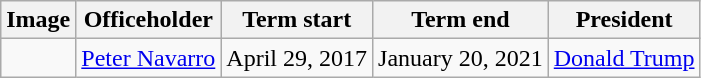<table class="wikitable">
<tr>
<th>Image</th>
<th>Officeholder</th>
<th>Term start</th>
<th>Term end</th>
<th>President</th>
</tr>
<tr>
<td></td>
<td><a href='#'>Peter Navarro</a></td>
<td>April 29, 2017</td>
<td>January 20, 2021</td>
<td><a href='#'>Donald Trump</a></td>
</tr>
</table>
